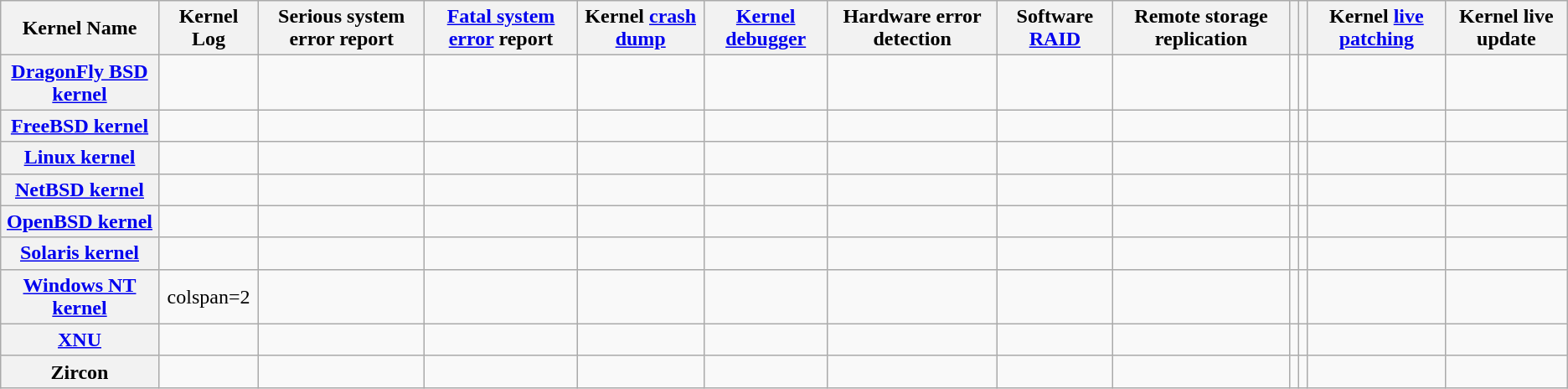<table class="sortable sort-under wikitable" style="text-align: center; width: auto">
<tr>
<th>Kernel Name</th>
<th>Kernel Log </th>
<th>Serious system error report</th>
<th><a href='#'>Fatal system error</a> report</th>
<th>Kernel <a href='#'>crash dump</a></th>
<th><a href='#'>Kernel debugger</a></th>
<th>Hardware error detection</th>
<th>Software <a href='#'>RAID</a></th>
<th>Remote storage replication</th>
<th></th>
<th></th>
<th>Kernel <a href='#'>live patching</a></th>
<th>Kernel live update</th>
</tr>
<tr>
<th><a href='#'>DragonFly BSD kernel</a></th>
<td></td>
<td><sub></sub></td>
<td></td>
<td></td>
<td></td>
<td></td>
<td></td>
<td></td>
<td></td>
<td></td>
<td></td>
<td></td>
</tr>
<tr>
<th><a href='#'>FreeBSD kernel</a></th>
<td></td>
<td></td>
<td></td>
<td></td>
<td></td>
<td></td>
<td></td>
<td></td>
<td></td>
<td></td>
<td></td>
<td></td>
</tr>
<tr>
<th><a href='#'>Linux kernel</a></th>
<td></td>
<td></td>
<td></td>
<td></td>
<td></td>
<td></td>
<td></td>
<td></td>
<td></td>
<td></td>
<td></td>
<td></td>
</tr>
<tr>
<th><a href='#'>NetBSD kernel</a></th>
<td></td>
<td></td>
<td></td>
<td></td>
<td></td>
<td></td>
<td></td>
<td></td>
<td></td>
<td></td>
<td></td>
<td></td>
</tr>
<tr>
<th><a href='#'>OpenBSD kernel</a></th>
<td></td>
<td></td>
<td></td>
<td></td>
<td></td>
<td></td>
<td></td>
<td></td>
<td></td>
<td></td>
<td></td>
<td></td>
</tr>
<tr>
<th><a href='#'>Solaris kernel</a></th>
<td></td>
<td></td>
<td></td>
<td></td>
<td></td>
<td></td>
<td></td>
<td></td>
<td></td>
<td></td>
<td></td>
<td></td>
</tr>
<tr>
<th><a href='#'>Windows NT kernel</a></th>
<td>colspan=2 </td>
<td></td>
<td></td>
<td></td>
<td></td>
<td></td>
<td></td>
<td></td>
<td></td>
<td></td>
<td></td>
</tr>
<tr>
<th><a href='#'>XNU</a></th>
<td></td>
<td></td>
<td></td>
<td></td>
<td></td>
<td></td>
<td></td>
<td></td>
<td></td>
<td></td>
<td></td>
<td></td>
</tr>
<tr>
<th>Zircon</th>
<td></td>
<td></td>
<td></td>
<td></td>
<td></td>
<td></td>
<td></td>
<td></td>
<td></td>
<td></td>
<td></td>
<td></td>
</tr>
</table>
